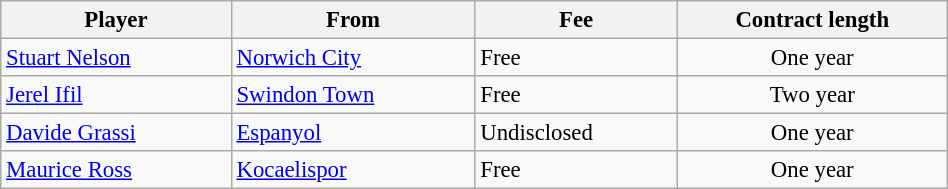<table class="wikitable" style="font-size:95%; width:50%">
<tr>
<th>Player</th>
<th>From</th>
<th>Fee</th>
<th>Contract length</th>
</tr>
<tr>
<td> <a href='#'>Stuart Nelson</a></td>
<td> <a href='#'>Norwich City</a></td>
<td>Free</td>
<td align=center>One year</td>
</tr>
<tr>
<td> <a href='#'>Jerel Ifil</a></td>
<td> <a href='#'>Swindon Town</a></td>
<td>Free</td>
<td align=center>Two year</td>
</tr>
<tr>
<td> <a href='#'>Davide Grassi</a></td>
<td> <a href='#'>Espanyol</a></td>
<td>Undisclosed</td>
<td align=center>One year</td>
</tr>
<tr>
<td> <a href='#'>Maurice Ross</a></td>
<td> <a href='#'>Kocaelispor</a></td>
<td>Free</td>
<td align=center>One year</td>
</tr>
</table>
